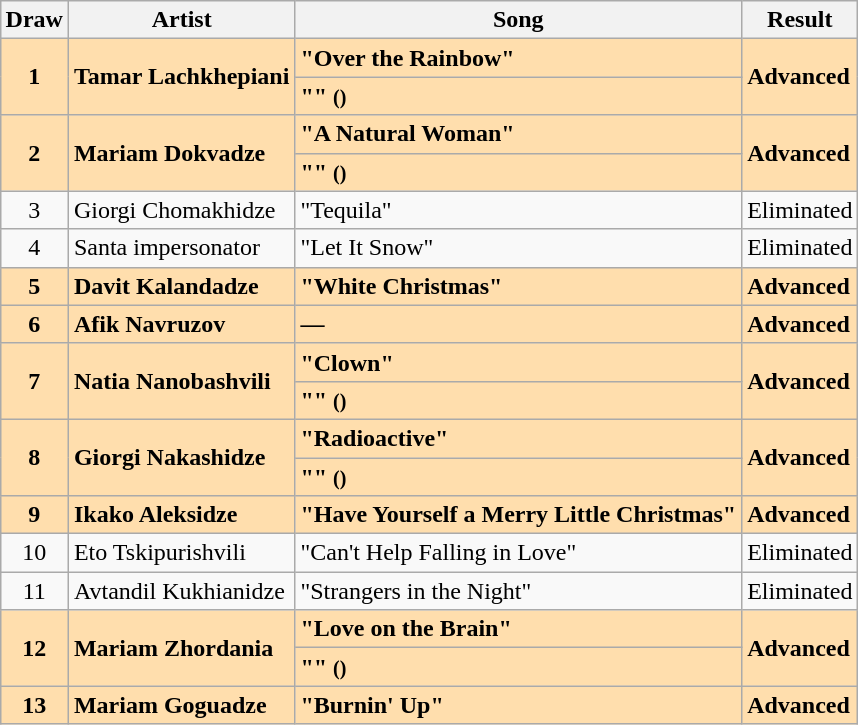<table class="sortable wikitable" style="margin: 1em auto 1em auto; text-align:center">
<tr>
<th>Draw</th>
<th>Artist</th>
<th>Song</th>
<th>Result</th>
</tr>
<tr style="font-weight:bold; background:NavajoWhite;">
<td rowspan="2">1</td>
<td rowspan="2" align="left">Tamar Lachkhepiani</td>
<td align="left">"Over the Rainbow"</td>
<td rowspan="2" align="left">Advanced</td>
</tr>
<tr style="font-weight:bold; background:navajowhite;">
<td align="left">"" <small>()</small></td>
</tr>
<tr style="font-weight:bold; background:navajowhite;">
<td rowspan="2">2</td>
<td rowspan="2" align="left">Mariam Dokvadze</td>
<td align="left">"A Natural Woman"</td>
<td rowspan="2" align="left">Advanced</td>
</tr>
<tr style="font-weight:bold; background:navajowhite;">
<td align="left">"" <small>()</small></td>
</tr>
<tr>
<td>3</td>
<td align="left">Giorgi Chomakhidze</td>
<td align="left">"Tequila"</td>
<td align="left">Eliminated</td>
</tr>
<tr>
<td>4</td>
<td align="left">Santa impersonator</td>
<td align="left">"Let It Snow"</td>
<td align="left">Eliminated</td>
</tr>
<tr style="font-weight:bold; background:navajowhite;">
<td>5</td>
<td align="left">Davit Kalandadze</td>
<td align="left">"White Christmas"</td>
<td align="left">Advanced</td>
</tr>
<tr style="font-weight:bold; background:navajowhite;">
<td>6</td>
<td align="left">Afik Navruzov</td>
<td align="left">—</td>
<td align="left">Advanced</td>
</tr>
<tr style="font-weight:bold; background:navajowhite;">
<td rowspan="2">7</td>
<td rowspan="2" align="left">Natia Nanobashvili</td>
<td align="left">"Clown"</td>
<td rowspan="2" align="left">Advanced</td>
</tr>
<tr style="font-weight:bold; background:navajowhite;">
<td align="left">"" <small>()</small></td>
</tr>
<tr style="font-weight:bold; background:navajowhite;">
<td rowspan="2">8</td>
<td rowspan="2" align="left">Giorgi Nakashidze</td>
<td align="left">"Radioactive"</td>
<td rowspan="2" align="left">Advanced</td>
</tr>
<tr style="font-weight:bold; background:navajowhite;">
<td align="left">"" <small>()</small></td>
</tr>
<tr style="font-weight:bold; background:navajowhite;">
<td>9</td>
<td align="left">Ikako Aleksidze</td>
<td align="left">"Have Yourself a Merry Little Christmas"</td>
<td align="left">Advanced</td>
</tr>
<tr>
<td>10</td>
<td align="left">Eto Tskipurishvili</td>
<td align="left">"Can't Help Falling in Love"</td>
<td align="left">Eliminated</td>
</tr>
<tr>
<td>11</td>
<td align="left">Avtandil Kukhianidze</td>
<td align="left">"Strangers in the Night"</td>
<td align="left">Eliminated</td>
</tr>
<tr style="font-weight:bold; background:navajowhite;">
<td rowspan="2">12</td>
<td rowspan="2" align="left">Mariam Zhordania</td>
<td align="left">"Love on the Brain"</td>
<td rowspan="2" align="left">Advanced</td>
</tr>
<tr style="font-weight:bold; background:navajowhite;">
<td align="left">"" <small>()</small></td>
</tr>
<tr style="font-weight:bold; background:navajowhite;">
<td>13</td>
<td align="left">Mariam Goguadze</td>
<td align="left">"Burnin' Up"</td>
<td align="left">Advanced</td>
</tr>
</table>
